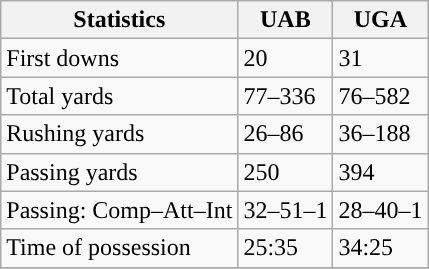<table class="wikitable" style="float: left;">
<tr>
<th>Statistics</th>
<th>UAB</th>
<th>UGA</th>
</tr>
<tr>
<td>First downs</td>
<td>20</td>
<td>31</td>
</tr>
<tr>
<td>Total yards</td>
<td>77–336</td>
<td>76–582</td>
</tr>
<tr>
<td>Rushing yards</td>
<td>26–86</td>
<td>36–188</td>
</tr>
<tr>
<td>Passing yards</td>
<td>250</td>
<td>394</td>
</tr>
<tr>
<td>Passing: Comp–Att–Int</td>
<td>32–51–1</td>
<td>28–40–1</td>
</tr>
<tr>
<td>Time of possession</td>
<td>25:35</td>
<td>34:25</td>
</tr>
<tr>
</tr>
</table>
